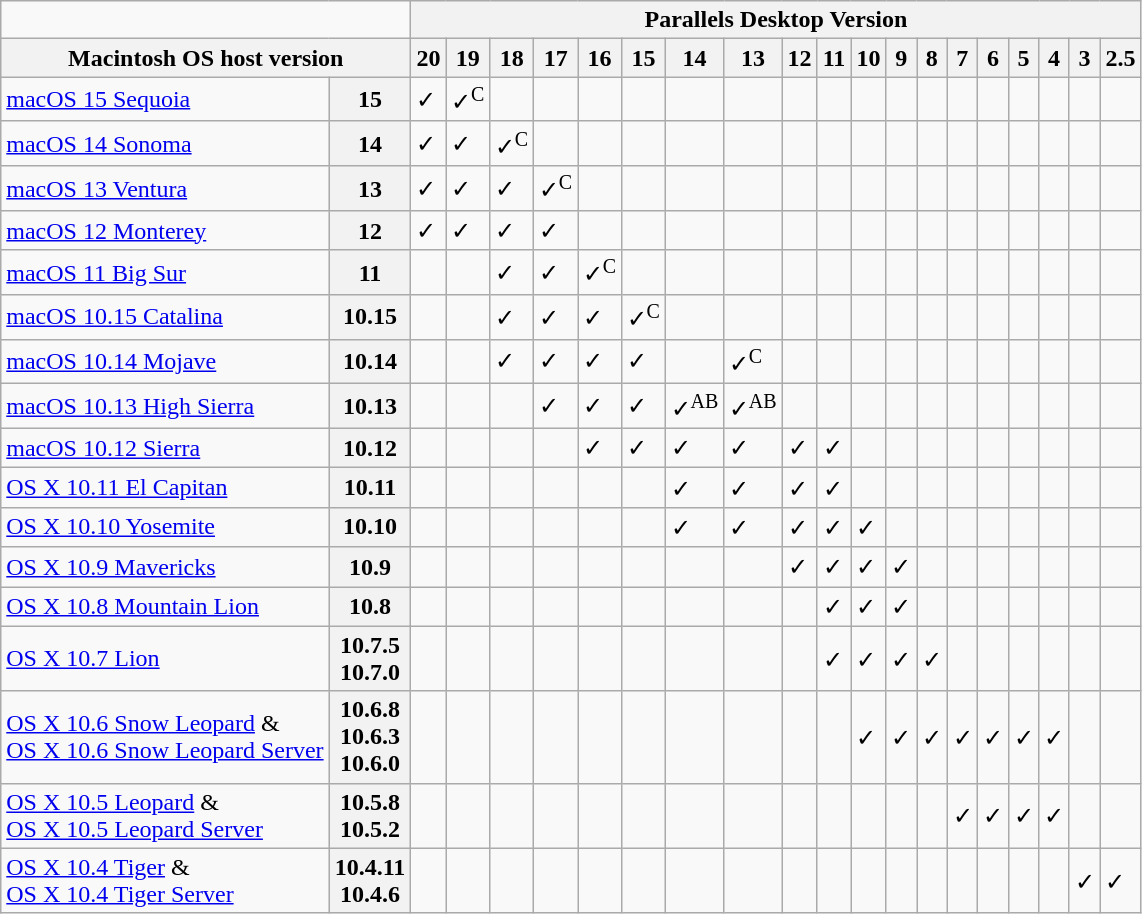<table class="wikitable">
<tr>
<td colspan="2"></td>
<th colspan="19">Parallels Desktop Version</th>
</tr>
<tr>
<th colspan="2">Macintosh OS host version</th>
<th>20</th>
<th>19</th>
<th>18</th>
<th>17</th>
<th>16</th>
<th>15</th>
<th>14</th>
<th>13</th>
<th>12</th>
<th>11</th>
<th>10</th>
<th>9</th>
<th>8</th>
<th>7</th>
<th>6</th>
<th>5</th>
<th>4</th>
<th>3</th>
<th>2.5</th>
</tr>
<tr>
<td><a href='#'>macOS 15 Sequoia</a></td>
<th>15</th>
<td>✓</td>
<td>✓<sup>C</sup></td>
<td></td>
<td></td>
<td></td>
<td></td>
<td></td>
<td></td>
<td></td>
<td></td>
<td></td>
<td></td>
<td></td>
<td></td>
<td></td>
<td></td>
<td></td>
<td></td>
<td></td>
</tr>
<tr>
<td><a href='#'>macOS 14 Sonoma</a></td>
<th>14</th>
<td>✓</td>
<td>✓</td>
<td>✓<sup>C</sup></td>
<td></td>
<td></td>
<td></td>
<td></td>
<td></td>
<td></td>
<td></td>
<td></td>
<td></td>
<td></td>
<td></td>
<td></td>
<td></td>
<td></td>
<td></td>
<td></td>
</tr>
<tr>
<td><a href='#'>macOS 13 Ventura</a></td>
<th>13</th>
<td>✓</td>
<td>✓</td>
<td>✓</td>
<td>✓<sup>C</sup></td>
<td></td>
<td></td>
<td></td>
<td></td>
<td></td>
<td></td>
<td></td>
<td></td>
<td></td>
<td></td>
<td></td>
<td></td>
<td></td>
<td></td>
<td></td>
</tr>
<tr>
<td><a href='#'>macOS 12 Monterey</a></td>
<th>12</th>
<td>✓</td>
<td>✓</td>
<td>✓</td>
<td>✓</td>
<td></td>
<td></td>
<td></td>
<td></td>
<td></td>
<td></td>
<td></td>
<td></td>
<td></td>
<td></td>
<td></td>
<td></td>
<td></td>
<td></td>
<td></td>
</tr>
<tr>
<td><a href='#'>macOS 11 Big Sur</a></td>
<th>11</th>
<td></td>
<td></td>
<td>✓</td>
<td>✓</td>
<td>✓<sup>C</sup></td>
<td></td>
<td></td>
<td></td>
<td></td>
<td></td>
<td></td>
<td></td>
<td></td>
<td></td>
<td></td>
<td></td>
<td></td>
<td></td>
<td></td>
</tr>
<tr>
<td><a href='#'>macOS 10.15 Catalina</a></td>
<th>10.15</th>
<td></td>
<td></td>
<td>✓</td>
<td>✓</td>
<td>✓</td>
<td>✓<sup>C</sup></td>
<td></td>
<td></td>
<td></td>
<td></td>
<td></td>
<td></td>
<td></td>
<td></td>
<td></td>
<td></td>
<td></td>
<td></td>
<td></td>
</tr>
<tr>
<td><a href='#'>macOS 10.14 Mojave</a></td>
<th>10.14</th>
<td></td>
<td></td>
<td>✓</td>
<td>✓</td>
<td>✓</td>
<td>✓</td>
<td></td>
<td>✓<sup>C</sup></td>
<td></td>
<td></td>
<td></td>
<td></td>
<td></td>
<td></td>
<td></td>
<td></td>
<td></td>
<td></td>
<td></td>
</tr>
<tr>
<td><a href='#'>macOS 10.13 High Sierra</a></td>
<th>10.13</th>
<td></td>
<td></td>
<td></td>
<td>✓</td>
<td>✓</td>
<td>✓</td>
<td>✓<sup>AB</sup></td>
<td>✓<sup>AB</sup></td>
<td></td>
<td></td>
<td></td>
<td></td>
<td></td>
<td></td>
<td></td>
<td></td>
<td></td>
<td></td>
<td></td>
</tr>
<tr>
<td><a href='#'>macOS 10.12 Sierra</a></td>
<th>10.12</th>
<td></td>
<td></td>
<td></td>
<td></td>
<td>✓</td>
<td>✓</td>
<td>✓</td>
<td>✓</td>
<td>✓</td>
<td>✓</td>
<td></td>
<td></td>
<td></td>
<td></td>
<td></td>
<td></td>
<td></td>
<td></td>
<td></td>
</tr>
<tr>
<td><a href='#'>OS X 10.11 El Capitan</a></td>
<th>10.11</th>
<td></td>
<td></td>
<td></td>
<td></td>
<td></td>
<td></td>
<td>✓</td>
<td>✓</td>
<td>✓</td>
<td>✓</td>
<td></td>
<td></td>
<td></td>
<td></td>
<td></td>
<td></td>
<td></td>
<td></td>
<td></td>
</tr>
<tr>
<td><a href='#'>OS X 10.10 Yosemite</a></td>
<th>10.10</th>
<td></td>
<td></td>
<td></td>
<td></td>
<td></td>
<td></td>
<td>✓</td>
<td>✓</td>
<td>✓</td>
<td>✓</td>
<td>✓</td>
<td></td>
<td></td>
<td></td>
<td></td>
<td></td>
<td></td>
<td></td>
<td></td>
</tr>
<tr>
<td><a href='#'>OS X 10.9 Mavericks</a></td>
<th>10.9</th>
<td></td>
<td></td>
<td></td>
<td></td>
<td></td>
<td></td>
<td></td>
<td></td>
<td>✓</td>
<td>✓</td>
<td>✓</td>
<td>✓</td>
<td></td>
<td></td>
<td></td>
<td></td>
<td></td>
<td></td>
<td></td>
</tr>
<tr>
<td><a href='#'>OS X 10.8 Mountain Lion</a></td>
<th>10.8</th>
<td></td>
<td></td>
<td></td>
<td></td>
<td></td>
<td></td>
<td></td>
<td></td>
<td></td>
<td>✓</td>
<td>✓</td>
<td>✓</td>
<td></td>
<td></td>
<td></td>
<td></td>
<td></td>
<td></td>
<td></td>
</tr>
<tr>
<td><a href='#'>OS X 10.7 Lion</a></td>
<th>10.7.5<br>10.7.0</th>
<td></td>
<td></td>
<td></td>
<td></td>
<td></td>
<td></td>
<td></td>
<td></td>
<td></td>
<td>✓</td>
<td>✓</td>
<td>✓</td>
<td>✓</td>
<td></td>
<td></td>
<td></td>
<td></td>
<td></td>
<td></td>
</tr>
<tr>
<td><a href='#'>OS X 10.6 Snow Leopard</a> &<br><a href='#'>OS X 10.6 Snow Leopard Server</a></td>
<th>10.6.8<br>10.6.3<br>10.6.0</th>
<td></td>
<td></td>
<td></td>
<td></td>
<td></td>
<td></td>
<td></td>
<td></td>
<td></td>
<td></td>
<td>✓</td>
<td>✓</td>
<td>✓</td>
<td>✓</td>
<td>✓</td>
<td>✓</td>
<td>✓</td>
<td></td>
<td></td>
</tr>
<tr>
<td><a href='#'>OS X 10.5 Leopard</a> &<br><a href='#'>OS X 10.5 Leopard Server</a></td>
<th>10.5.8<br>10.5.2</th>
<td></td>
<td></td>
<td></td>
<td></td>
<td></td>
<td></td>
<td></td>
<td></td>
<td></td>
<td></td>
<td></td>
<td></td>
<td></td>
<td>✓</td>
<td>✓</td>
<td>✓</td>
<td>✓</td>
<td></td>
<td></td>
</tr>
<tr>
<td><a href='#'>OS X 10.4 Tiger</a> &<br><a href='#'>OS X 10.4 Tiger Server</a></td>
<th>10.4.11<br>10.4.6</th>
<td></td>
<td></td>
<td></td>
<td></td>
<td></td>
<td></td>
<td></td>
<td></td>
<td></td>
<td></td>
<td></td>
<td></td>
<td></td>
<td></td>
<td></td>
<td></td>
<td></td>
<td>✓</td>
<td>✓</td>
</tr>
</table>
